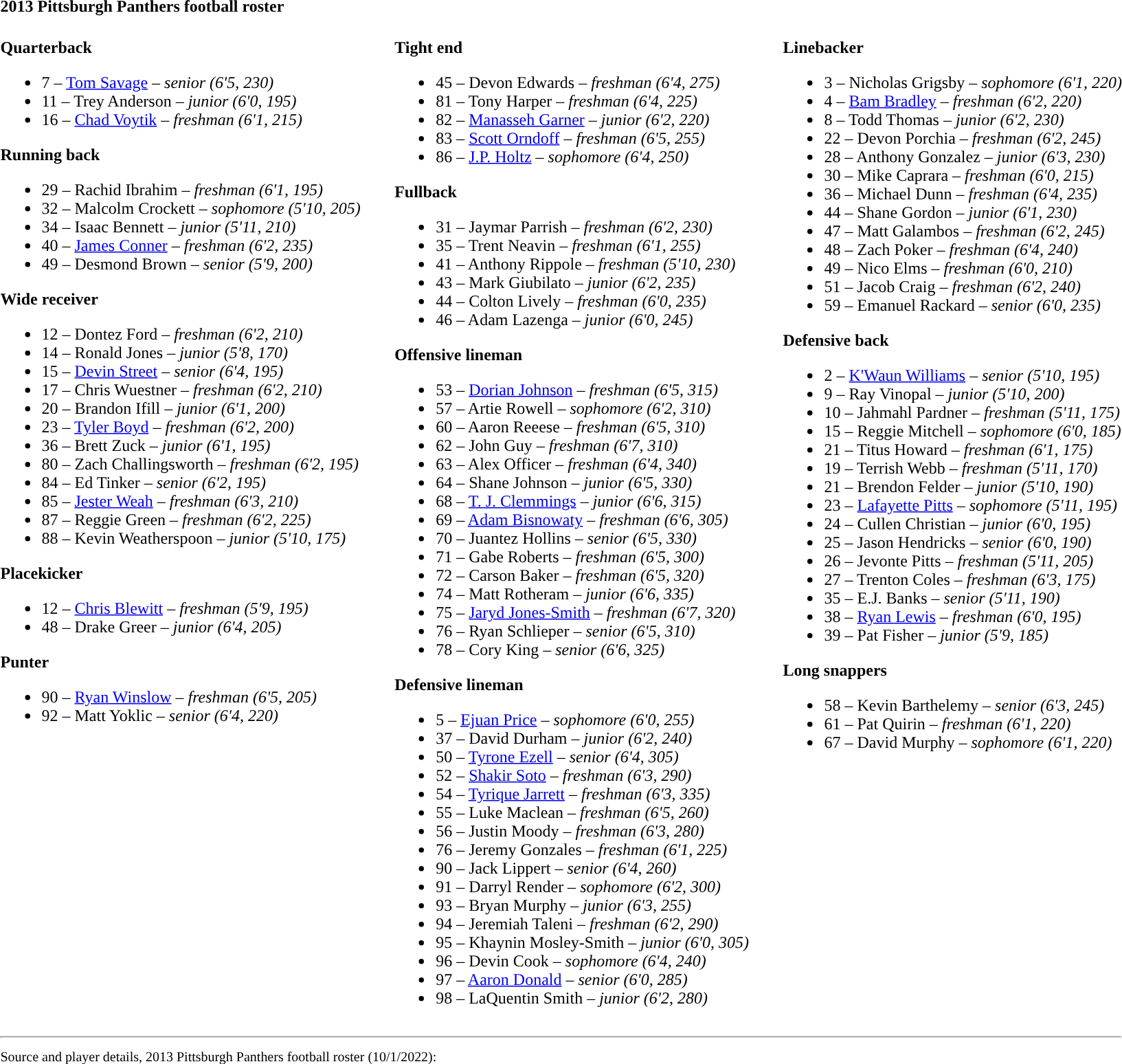<table class="toccolours" style="text-align: left;">
<tr>
<td colspan=11><strong>2013 Pittsburgh Panthers football roster</strong></td>
</tr>
<tr>
<td valign="top"><br><strong>Quarterback</strong><ul><li>7 – <a href='#'>Tom Savage</a> – <em> senior (6'5, 230)</em></li><li>11 – Trey Anderson – <em>junior (6'0, 195)</em></li><li>16 – <a href='#'>Chad Voytik</a> – <em> freshman (6'1, 215)</em></li></ul><strong>Running back</strong><ul><li>29 – Rachid Ibrahim – <em>freshman (6'1, 195)</em></li><li>32 – Malcolm Crockett – <em> sophomore (5'10, 205)</em></li><li>34 – Isaac Bennett – <em>junior (5'11, 210)</em></li><li>40 – <a href='#'>James Conner</a> – <em>freshman  (6'2, 235)</em></li><li>49 – Desmond Brown – <em> senior (5'9, 200)</em></li></ul><strong>Wide receiver</strong><ul><li>12 – Dontez Ford – <em> freshman (6'2, 210)</em></li><li>14 – Ronald Jones – <em>junior (5'8, 170)</em></li><li>15 – <a href='#'>Devin Street</a> – <em> senior (6'4, 195)</em></li><li>17 – Chris Wuestner – <em> freshman (6'2, 210)</em></li><li>20 – Brandon Ifill – <em> junior (6'1, 200)</em></li><li>23 – <a href='#'>Tyler Boyd</a> – <em>freshman (6'2, 200)</em></li><li>36 – Brett Zuck – <em> junior (6'1, 195)</em></li><li>80 – Zach Challingsworth – <em> freshman (6'2, 195)</em></li><li>84 – Ed Tinker – <em> senior (6'2, 195)</em></li><li>85 – <a href='#'>Jester Weah</a> – <em>freshman (6'3, 210)</em></li><li>87 – Reggie Green – <em>freshman (6'2, 225)</em></li><li>88 – Kevin Weatherspoon – <em> junior (5'10, 175)</em></li></ul><strong>Placekicker</strong><ul><li>12 – <a href='#'>Chris Blewitt</a> – <em>freshman (5'9, 195)</em></li><li>48 – Drake Greer – <em> junior (6'4, 205)</em></li></ul><strong>Punter</strong><ul><li>90 – <a href='#'>Ryan Winslow</a> – <em>freshman (6'5, 205)</em></li><li>92 – Matt Yoklic – <em> senior (6'4, 220)</em></li></ul></td>
<td width="25"> </td>
<td valign="top"><br><strong>Tight end</strong><ul><li>45 – Devon Edwards – <em>freshman (6'4, 275)</em></li><li>81 – Tony Harper – <em>freshman (6'4, 225)</em></li><li>82 – <a href='#'>Manasseh Garner</a> – <em> junior (6'2, 220)</em></li><li>83 – <a href='#'>Scott Orndoff</a> – <em>freshman (6'5, 255)</em></li><li>86 – <a href='#'>J.P. Holtz</a> – <em>sophomore (6'4, 250)</em></li></ul><strong>Fullback</strong><ul><li>31 – Jaymar Parrish – <em>freshman (6'2, 230)</em></li><li>35 – Trent Neavin – <em>freshman (6'1, 255)</em></li><li>41 – Anthony Rippole – <em> freshman (5'10, 230)</em></li><li>43 – Mark Giubilato – <em> junior (6'2, 235)</em></li><li>44 – Colton Lively – <em>freshman (6'0, 235)</em></li><li>46 – Adam Lazenga – <em> junior (6'0, 245)</em></li></ul><strong>Offensive lineman</strong><ul><li>53 – <a href='#'>Dorian Johnson</a> – <em>freshman (6'5, 315)</em></li><li>57 – Artie Rowell – <em> sophomore (6'2, 310)</em></li><li>60 – Aaron Reeese – <em>freshman (6'5, 310)</em></li><li>62 – John Guy – <em> freshman (6'7, 310)</em></li><li>63 – Alex Officer – <em>freshman (6'4, 340)</em></li><li>64 – Shane Johnson – <em> junior (6'5, 330)</em></li><li>68 – <a href='#'>T. J. Clemmings</a> – <em> junior (6'6, 315)</em></li><li>69 – <a href='#'>Adam Bisnowaty</a> – <em> freshman (6'6, 305)</em></li><li>70 – Juantez Hollins – <em> senior (6'5, 330)</em></li><li>71 – Gabe Roberts – <em> freshman (6'5, 300)</em></li><li>72 – Carson Baker – <em>freshman (6'5, 320)</em></li><li>74 – Matt Rotheram – <em> junior (6'6, 335)</em></li><li>75 – <a href='#'>Jaryd Jones-Smith</a> – <em>freshman (6'7, 320)</em></li><li>76 – Ryan Schlieper – <em> senior (6'5, 310)</em></li><li>78 – Cory King – <em> senior (6'6, 325)</em></li></ul><strong>Defensive lineman</strong><ul><li>5 – <a href='#'>Ejuan Price</a> – <em> sophomore (6'0, 255)</em></li><li>37 – David Durham – <em> junior (6'2, 240)</em></li><li>50 – <a href='#'>Tyrone Ezell</a> – <em> senior (6'4, 305)</em></li><li>52 – <a href='#'>Shakir Soto</a> – <em>freshman (6'3, 290)</em></li><li>54 – <a href='#'>Tyrique Jarrett</a> – <em>freshman (6'3, 335)</em></li><li>55 – Luke Maclean – <em>freshman (6'5, 260)</em></li><li>56 – Justin Moody – <em>freshman (6'3, 280)</em></li><li>76 – Jeremy Gonzales – <em>freshman (6'1, 225)</em></li><li>90 – Jack Lippert – <em> senior (6'4, 260)</em></li><li>91 – Darryl Render – <em>sophomore (6'2, 300)</em></li><li>93 – Bryan Murphy – <em> junior (6'3, 255)</em></li><li>94 – Jeremiah Taleni – <em>freshman (6'2, 290)</em></li><li>95 – Khaynin Mosley-Smith – <em>junior (6'0, 305)</em></li><li>96 – Devin Cook – <em> sophomore (6'4, 240)</em></li><li>97 – <a href='#'>Aaron Donald</a> – <em>senior (6'0, 285)</em></li><li>98 – LaQuentin Smith – <em>junior (6'2, 280)</em></li></ul></td>
<td width="25"> </td>
<td valign="top"><br><strong>Linebacker</strong><ul><li>3 – Nicholas Grigsby – <em> sophomore (6'1, 220)</em></li><li>4 – <a href='#'>Bam Bradley</a> – <em> freshman (6'2, 220)</em></li><li>8 – Todd Thomas – <em> junior (6'2, 230)</em></li><li>22 – Devon Porchia – <em> freshman (6'2, 245)</em></li><li>28 – Anthony Gonzalez – <em> junior (6'3, 230) </em></li><li>30 – Mike Caprara – <em> freshman (6'0, 215)</em></li><li>36 – Michael Dunn – <em>freshman (6'4, 235)</em></li><li>44 – Shane Gordon – <em> junior (6'1, 230)</em></li><li>47 – Matt Galambos – <em>freshman (6'2, 245)</em></li><li>48 – Zach Poker – <em>freshman (6'4, 240)</em></li><li>49 – Nico Elms – <em>freshman (6'0, 210)</em></li><li>51 – Jacob Craig – <em> freshman (6'2, 240)</em></li><li>59 – Emanuel Rackard – <em> senior (6'0, 235)</em></li></ul><strong>Defensive back</strong><ul><li>2 – <a href='#'>K'Waun Williams</a> – <em>senior (5'10, 195)</em></li><li>9 – Ray Vinopal – <em> junior (5'10, 200)</em></li><li>10 – Jahmahl Pardner – <em> freshman (5'11, 175)</em></li><li>15 – Reggie Mitchell – <em>sophomore (6'0, 185)</em></li><li>21 – Titus Howard – <em>freshman (6'1, 175)</em></li><li>19 – Terrish Webb – <em>freshman (5'11, 170)</em></li><li>21 – Brendon Felder – <em> junior (5'10, 190)</em></li><li>23 – <a href='#'>Lafayette Pitts</a> – <em> sophomore (5'11, 195)</em></li><li>24 – Cullen Christian – <em> junior (6'0, 195)</em></li><li>25 – Jason Hendricks – <em> senior (6'0, 190)</em></li><li>26 – Jevonte Pitts – <em> freshman (5'11, 205)</em></li><li>27 – Trenton Coles – <em> freshman (6'3, 175)</em></li><li>35 – E.J. Banks – <em> senior (5'11, 190)</em></li><li>38 – <a href='#'>Ryan Lewis</a> – <em> freshman (6'0, 195)</em></li><li>39 – Pat Fisher – <em> junior (5'9, 185)</em></li></ul><strong>Long snappers</strong><ul><li>58 – Kevin Barthelemy – <em> senior (6'3, 245)</em></li><li>61 – Pat Quirin – <em> freshman (6'1, 220)</em></li><li>67 – David Murphy – <em> sophomore (6'1, 220)</em></li></ul></td>
</tr>
<tr>
<td colspan="7"><hr><small>Source and player details, 2013 Pittsburgh Panthers football roster (10/1/2022):</small></td>
</tr>
</table>
